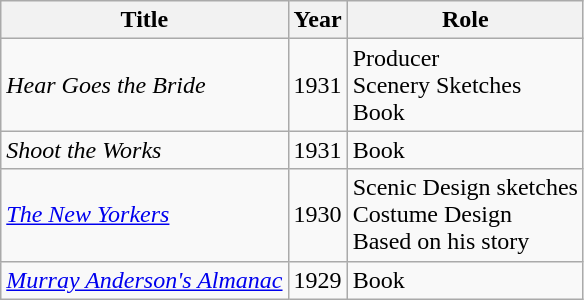<table class="wikitable">
<tr>
<th>Title</th>
<th>Year</th>
<th>Role</th>
</tr>
<tr>
<td><em>Hear Goes the Bride</em></td>
<td>1931</td>
<td>Producer<br>Scenery Sketches<br>Book</td>
</tr>
<tr>
<td><em>Shoot the Works</em></td>
<td>1931</td>
<td>Book</td>
</tr>
<tr>
<td><em><a href='#'>The New Yorkers</a></em></td>
<td>1930</td>
<td>Scenic Design sketches<br>Costume Design<br>Based on his story</td>
</tr>
<tr>
<td><em><a href='#'>Murray Anderson's Almanac</a></em></td>
<td>1929</td>
<td>Book</td>
</tr>
</table>
